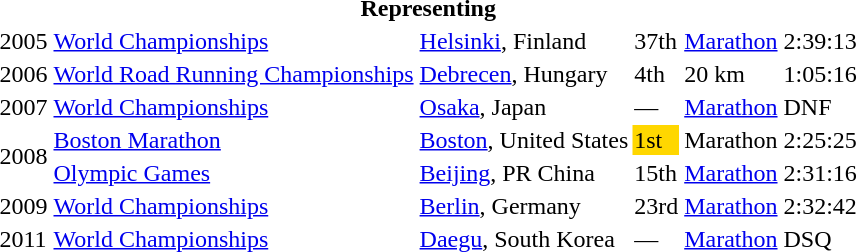<table>
<tr>
<th colspan="6">Representing </th>
</tr>
<tr>
<td>2005</td>
<td><a href='#'>World Championships</a></td>
<td><a href='#'>Helsinki</a>, Finland</td>
<td>37th</td>
<td><a href='#'>Marathon</a></td>
<td>2:39:13</td>
</tr>
<tr>
<td>2006</td>
<td><a href='#'>World Road Running Championships</a></td>
<td><a href='#'>Debrecen</a>, Hungary</td>
<td>4th</td>
<td>20 km</td>
<td>1:05:16</td>
</tr>
<tr>
<td>2007</td>
<td><a href='#'>World Championships</a></td>
<td><a href='#'>Osaka</a>, Japan</td>
<td>—</td>
<td><a href='#'>Marathon</a></td>
<td>DNF</td>
</tr>
<tr>
<td rowspan=2>2008</td>
<td><a href='#'>Boston Marathon</a></td>
<td><a href='#'>Boston</a>, United States</td>
<td bgcolor=gold>1st</td>
<td>Marathon</td>
<td>2:25:25</td>
</tr>
<tr>
<td><a href='#'>Olympic Games</a></td>
<td><a href='#'>Beijing</a>, PR China</td>
<td>15th</td>
<td><a href='#'>Marathon</a></td>
<td>2:31:16</td>
</tr>
<tr>
<td>2009</td>
<td><a href='#'>World Championships</a></td>
<td><a href='#'>Berlin</a>, Germany</td>
<td>23rd</td>
<td><a href='#'>Marathon</a></td>
<td>2:32:42</td>
</tr>
<tr>
<td>2011</td>
<td><a href='#'>World Championships</a></td>
<td><a href='#'>Daegu</a>, South Korea</td>
<td>—</td>
<td><a href='#'>Marathon</a></td>
<td>DSQ</td>
</tr>
</table>
